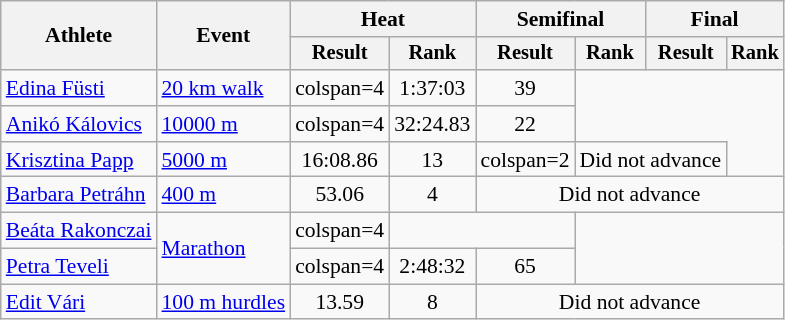<table class=wikitable style="font-size:90%">
<tr>
<th rowspan="2">Athlete</th>
<th rowspan="2">Event</th>
<th colspan="2">Heat</th>
<th colspan="2">Semifinal</th>
<th colspan="2">Final</th>
</tr>
<tr style="font-size:95%">
<th>Result</th>
<th>Rank</th>
<th>Result</th>
<th>Rank</th>
<th>Result</th>
<th>Rank</th>
</tr>
<tr align=center>
<td align=left><a href='#'>Edina Füsti</a></td>
<td align=left><a href='#'>20 km walk</a></td>
<td>colspan=4 </td>
<td>1:37:03</td>
<td>39</td>
</tr>
<tr align=center>
<td align=left><a href='#'>Anikó Kálovics</a></td>
<td align=left><a href='#'>10000 m</a></td>
<td>colspan=4 </td>
<td>32:24.83</td>
<td>22</td>
</tr>
<tr align=center>
<td align=left><a href='#'>Krisztina Papp</a></td>
<td align=left><a href='#'>5000 m</a></td>
<td>16:08.86</td>
<td>13</td>
<td>colspan=2 </td>
<td colspan=2>Did not advance</td>
</tr>
<tr align=center>
<td align=left><a href='#'>Barbara Petráhn</a></td>
<td align=left><a href='#'>400 m</a></td>
<td>53.06</td>
<td>4</td>
<td colspan=4>Did not advance</td>
</tr>
<tr align=center>
<td align=left><a href='#'>Beáta Rakonczai</a></td>
<td align=left rowspan=2><a href='#'>Marathon</a></td>
<td>colspan=4 </td>
<td colspan=2></td>
</tr>
<tr align=center>
<td align=left><a href='#'>Petra Teveli</a></td>
<td>colspan=4 </td>
<td>2:48:32</td>
<td>65</td>
</tr>
<tr align=center>
<td align=left><a href='#'>Edit Vári</a></td>
<td align=left><a href='#'>100 m hurdles</a></td>
<td>13.59</td>
<td>8</td>
<td colspan=4>Did not advance</td>
</tr>
</table>
